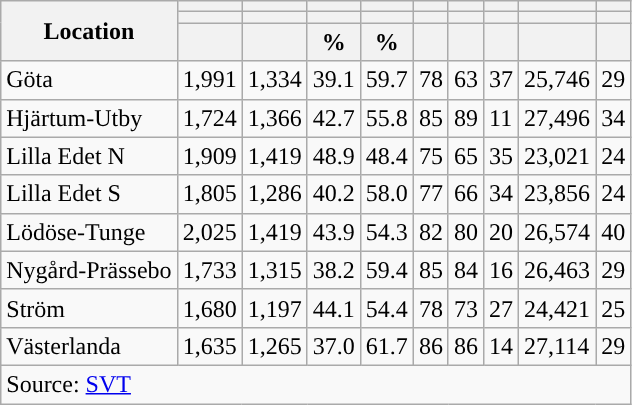<table role="presentation" class="wikitable sortable mw-collapsible">
<tr>
<th rowspan="3">Location</th>
<th></th>
<th></th>
<th></th>
<th></th>
<th></th>
<th></th>
<th></th>
<th></th>
<th></th>
</tr>
<tr>
<th></th>
<th></th>
<th style="background:"></th>
<th style="background:"></th>
<th></th>
<th></th>
<th></th>
<th></th>
<th></th>
</tr>
<tr>
<th data-sort-type="number"></th>
<th data-sort-type="number"></th>
<th data-sort-type="number">%</th>
<th data-sort-type="number">%</th>
<th data-sort-type="number"></th>
<th data-sort-type="number"></th>
<th data-sort-type="number"></th>
<th data-sort-type="number"></th>
<th data-sort-type="number"></th>
</tr>
<tr>
<td align="left">Göta</td>
<td>1,991</td>
<td>1,334</td>
<td>39.1</td>
<td>59.7</td>
<td>78</td>
<td>63</td>
<td>37</td>
<td>25,746</td>
<td>29</td>
</tr>
<tr>
<td align="left">Hjärtum-Utby</td>
<td>1,724</td>
<td>1,366</td>
<td>42.7</td>
<td>55.8</td>
<td>85</td>
<td>89</td>
<td>11</td>
<td>27,496</td>
<td>34</td>
</tr>
<tr>
<td align="left">Lilla Edet N</td>
<td>1,909</td>
<td>1,419</td>
<td>48.9</td>
<td>48.4</td>
<td>75</td>
<td>65</td>
<td>35</td>
<td>23,021</td>
<td>24</td>
</tr>
<tr>
<td align="left">Lilla Edet S</td>
<td>1,805</td>
<td>1,286</td>
<td>40.2</td>
<td>58.0</td>
<td>77</td>
<td>66</td>
<td>34</td>
<td>23,856</td>
<td>24</td>
</tr>
<tr>
<td align="left">Lödöse-Tunge</td>
<td>2,025</td>
<td>1,419</td>
<td>43.9</td>
<td>54.3</td>
<td>82</td>
<td>80</td>
<td>20</td>
<td>26,574</td>
<td>40</td>
</tr>
<tr>
<td align="left">Nygård-Prässebo</td>
<td>1,733</td>
<td>1,315</td>
<td>38.2</td>
<td>59.4</td>
<td>85</td>
<td>84</td>
<td>16</td>
<td>26,463</td>
<td>29</td>
</tr>
<tr>
<td align="left">Ström</td>
<td>1,680</td>
<td>1,197</td>
<td>44.1</td>
<td>54.4</td>
<td>78</td>
<td>73</td>
<td>27</td>
<td>24,421</td>
<td>25</td>
</tr>
<tr>
<td align="left">Västerlanda</td>
<td>1,635</td>
<td>1,265</td>
<td>37.0</td>
<td>61.7</td>
<td>86</td>
<td>86</td>
<td>14</td>
<td>27,114</td>
<td>29</td>
</tr>
<tr>
<td colspan="10" align="left">Source: <a href='#'>SVT</a></td>
</tr>
</table>
